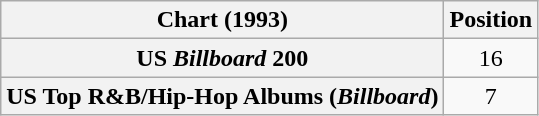<table class="wikitable sortable plainrowheaders" style="text-align:center">
<tr>
<th scope="col">Chart (1993)</th>
<th scope="col">Position</th>
</tr>
<tr>
<th scope="row">US <em>Billboard</em> 200</th>
<td>16</td>
</tr>
<tr>
<th scope="row">US Top R&B/Hip-Hop Albums (<em>Billboard</em>)</th>
<td>7</td>
</tr>
</table>
